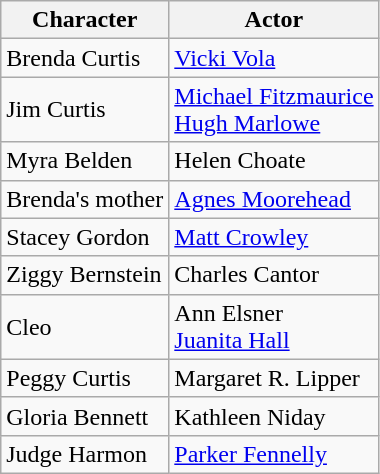<table class="wikitable">
<tr>
<th>Character</th>
<th>Actor</th>
</tr>
<tr>
<td>Brenda Curtis</td>
<td><a href='#'>Vicki Vola</a></td>
</tr>
<tr>
<td>Jim Curtis</td>
<td><a href='#'>Michael Fitzmaurice</a><br><a href='#'>Hugh Marlowe</a></td>
</tr>
<tr>
<td>Myra Belden</td>
<td>Helen Choate</td>
</tr>
<tr>
<td>Brenda's mother</td>
<td><a href='#'>Agnes Moorehead</a></td>
</tr>
<tr>
<td>Stacey Gordon</td>
<td><a href='#'>Matt Crowley</a></td>
</tr>
<tr>
<td>Ziggy Bernstein</td>
<td>Charles Cantor</td>
</tr>
<tr>
<td>Cleo</td>
<td>Ann Elsner<br><a href='#'>Juanita Hall</a></td>
</tr>
<tr>
<td>Peggy Curtis</td>
<td>Margaret R. Lipper</td>
</tr>
<tr>
<td>Gloria Bennett</td>
<td>Kathleen Niday</td>
</tr>
<tr>
<td>Judge Harmon</td>
<td><a href='#'>Parker Fennelly</a></td>
</tr>
</table>
